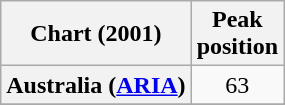<table class="wikitable sortable plainrowheaders" style="text-align:center;">
<tr>
<th scope="col">Chart (2001)</th>
<th scope="col">Peak<br>position</th>
</tr>
<tr>
<th scope="row">Australia (<a href='#'>ARIA</a>)</th>
<td>63</td>
</tr>
<tr>
</tr>
<tr>
</tr>
<tr>
</tr>
<tr>
</tr>
<tr>
</tr>
<tr>
</tr>
</table>
